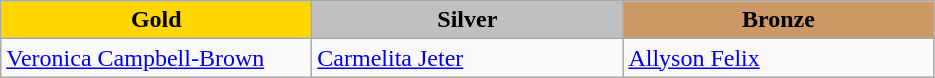<table class="wikitable" style="text-align:left">
<tr align="center">
<td width=200 bgcolor=gold><strong>Gold</strong></td>
<td width=200 bgcolor=silver><strong>Silver</strong></td>
<td width=200 bgcolor=CC9966><strong>Bronze</strong></td>
</tr>
<tr>
<td><a href='#'>Veronica Campbell-Brown</a><br><em></em></td>
<td><a href='#'>Carmelita Jeter</a><br><em></em></td>
<td><a href='#'>Allyson Felix</a><br><em></em></td>
</tr>
</table>
